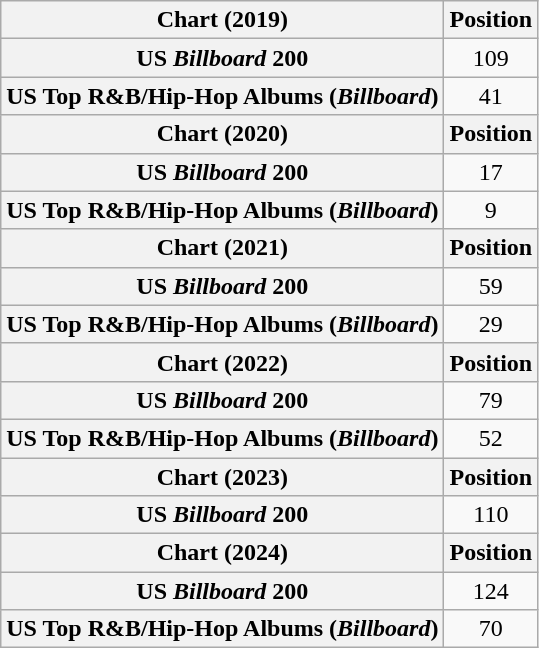<table class="wikitable plainrowheaders" style="text-align:center">
<tr>
<th scope="col">Chart (2019)</th>
<th scope="col">Position</th>
</tr>
<tr>
<th scope="row">US <em>Billboard</em> 200</th>
<td>109</td>
</tr>
<tr>
<th scope="row">US Top R&B/Hip-Hop Albums (<em>Billboard</em>)</th>
<td>41</td>
</tr>
<tr>
<th scope="col">Chart (2020)</th>
<th scope="col">Position</th>
</tr>
<tr>
<th scope="row">US <em>Billboard</em> 200</th>
<td>17</td>
</tr>
<tr>
<th scope="row">US Top R&B/Hip-Hop Albums (<em>Billboard</em>)</th>
<td>9</td>
</tr>
<tr>
<th scope="col">Chart (2021)</th>
<th scope="col">Position</th>
</tr>
<tr>
<th scope="row">US <em>Billboard</em> 200</th>
<td>59</td>
</tr>
<tr>
<th scope="row">US Top R&B/Hip-Hop Albums (<em>Billboard</em>)</th>
<td>29</td>
</tr>
<tr>
<th scope="col">Chart (2022)</th>
<th scope="col">Position</th>
</tr>
<tr>
<th scope="row">US <em>Billboard</em> 200</th>
<td>79</td>
</tr>
<tr>
<th scope="row">US Top R&B/Hip-Hop Albums (<em>Billboard</em>)</th>
<td>52</td>
</tr>
<tr>
<th scope="col">Chart (2023)</th>
<th scope="col">Position</th>
</tr>
<tr>
<th scope="row">US <em>Billboard</em> 200</th>
<td>110</td>
</tr>
<tr>
<th scope="col">Chart (2024)</th>
<th scope="col">Position</th>
</tr>
<tr>
<th scope="row">US <em>Billboard</em> 200</th>
<td>124</td>
</tr>
<tr>
<th scope="row">US Top R&B/Hip-Hop Albums (<em>Billboard</em>)</th>
<td>70</td>
</tr>
</table>
